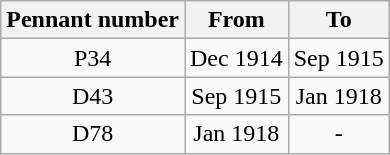<table class="wikitable" style="text-align:center">
<tr>
<th>Pennant number</th>
<th>From</th>
<th>To</th>
</tr>
<tr>
<td>P34</td>
<td>Dec 1914</td>
<td>Sep 1915</td>
</tr>
<tr>
<td>D43</td>
<td>Sep 1915</td>
<td>Jan 1918</td>
</tr>
<tr>
<td>D78</td>
<td>Jan 1918</td>
<td>-</td>
</tr>
</table>
